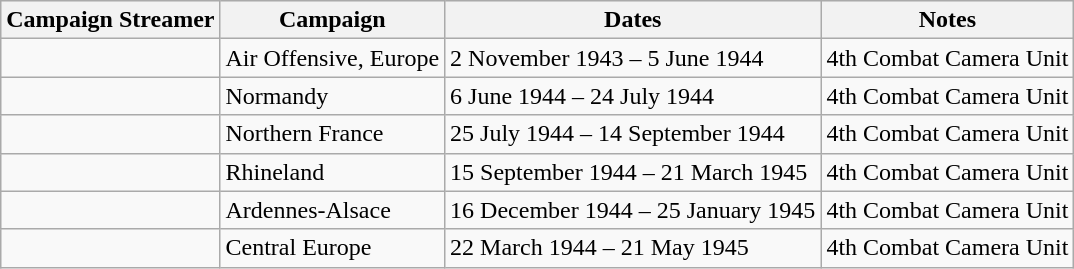<table class="wikitable">
<tr style="background:#efefef;">
<th>Campaign Streamer</th>
<th>Campaign</th>
<th>Dates</th>
<th>Notes</th>
</tr>
<tr>
<td></td>
<td>Air Offensive, Europe</td>
<td>2 November 1943 – 5 June 1944</td>
<td>4th Combat Camera Unit</td>
</tr>
<tr>
<td></td>
<td>Normandy</td>
<td>6 June 1944 – 24 July 1944</td>
<td>4th Combat Camera Unit</td>
</tr>
<tr>
<td></td>
<td>Northern France</td>
<td>25 July 1944 – 14 September 1944</td>
<td>4th Combat Camera Unit</td>
</tr>
<tr>
<td></td>
<td>Rhineland</td>
<td>15 September 1944 – 21 March 1945</td>
<td>4th Combat Camera Unit</td>
</tr>
<tr>
<td></td>
<td>Ardennes-Alsace</td>
<td>16 December 1944 – 25 January 1945</td>
<td>4th Combat Camera Unit</td>
</tr>
<tr>
<td></td>
<td>Central Europe</td>
<td>22 March 1944 – 21 May 1945</td>
<td>4th Combat Camera Unit</td>
</tr>
</table>
